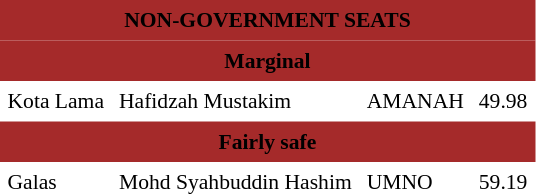<table class="toccolours" cellpadding="5" cellspacing="0" style="float:left; margin-right:.5em; margin-top:.4em; font-size:90%;">
<tr>
<td colspan="4"  style="text-align:center; background:brown;"><span><strong>NON-GOVERNMENT SEATS</strong></span></td>
</tr>
<tr>
<td colspan="4"  style="text-align:center; background:brown;"><span><strong>Marginal</strong></span></td>
</tr>
<tr>
<td>Kota Lama</td>
<td>Hafidzah Mustakim</td>
<td>AMANAH</td>
<td style="text-align:center;">49.98</td>
</tr>
<tr>
<td colspan="4"  style="text-align:center; background:brown;"><span><strong>Fairly safe</strong></span></td>
</tr>
<tr>
<td>Galas</td>
<td>Mohd Syahbuddin Hashim</td>
<td>UMNO</td>
<td style="text-align:center;">59.19</td>
</tr>
<tr>
</tr>
</table>
